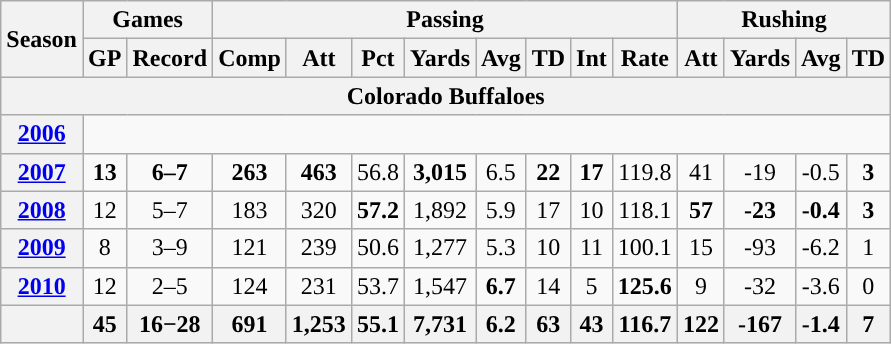<table class="wikitable" style="text-align:center;">
<tr>
<th rowspan="2">Season</th>
<th colspan="2">Games</th>
<th colspan="8">Passing</th>
<th colspan="4">Rushing</th>
</tr>
<tr>
<th>GP</th>
<th>Record</th>
<th>Comp</th>
<th>Att</th>
<th>Pct</th>
<th>Yards</th>
<th>Avg</th>
<th>TD</th>
<th>Int</th>
<th>Rate</th>
<th>Att</th>
<th>Yards</th>
<th>Avg</th>
<th>TD</th>
</tr>
<tr>
<th colspan="16">Colorado Buffaloes</th>
</tr>
<tr>
<th><a href='#'>2006</a></th>
<td colspan="15"></td>
</tr>
<tr>
<th><a href='#'>2007</a></th>
<td><strong>13</strong></td>
<td><strong>6–7</strong></td>
<td><strong>263</strong></td>
<td><strong>463</strong></td>
<td>56.8</td>
<td><strong>3,015</strong></td>
<td>6.5</td>
<td><strong>22</strong></td>
<td><strong>17</strong></td>
<td>119.8</td>
<td>41</td>
<td>-19</td>
<td>-0.5</td>
<td><strong>3</strong></td>
</tr>
<tr>
<th><a href='#'>2008</a></th>
<td>12</td>
<td>5–7</td>
<td>183</td>
<td>320</td>
<td><strong>57.2</strong></td>
<td>1,892</td>
<td>5.9</td>
<td>17</td>
<td>10</td>
<td>118.1</td>
<td><strong>57</strong></td>
<td><strong>-23</strong></td>
<td><strong>-0.4</strong></td>
<td><strong>3</strong></td>
</tr>
<tr>
<th><a href='#'>2009</a></th>
<td>8</td>
<td>3–9</td>
<td>121</td>
<td>239</td>
<td>50.6</td>
<td>1,277</td>
<td>5.3</td>
<td>10</td>
<td>11</td>
<td>100.1</td>
<td>15</td>
<td>-93</td>
<td>-6.2</td>
<td>1</td>
</tr>
<tr>
<th><a href='#'>2010</a></th>
<td>12</td>
<td>2–5</td>
<td>124</td>
<td>231</td>
<td>53.7</td>
<td>1,547</td>
<td><strong>6.7</strong></td>
<td>14</td>
<td>5</td>
<td><strong>125.6</strong></td>
<td>9</td>
<td>-32</td>
<td>-3.6</td>
<td>0</td>
</tr>
<tr>
<th></th>
<th>45</th>
<th>16−28</th>
<th>691</th>
<th>1,253</th>
<th>55.1</th>
<th>7,731</th>
<th>6.2</th>
<th>63</th>
<th>43</th>
<th>116.7</th>
<th>122</th>
<th>-167</th>
<th>-1.4</th>
<th>7</th>
</tr>
</table>
